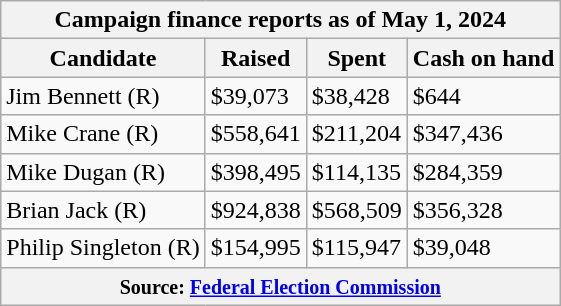<table class="wikitable sortable">
<tr>
<th colspan=4>Campaign finance reports as of May 1, 2024</th>
</tr>
<tr style="text-align:center;">
<th>Candidate</th>
<th>Raised</th>
<th>Spent</th>
<th>Cash on hand</th>
</tr>
<tr>
<td>Jim Bennett (R)</td>
<td>$39,073</td>
<td>$38,428</td>
<td>$644</td>
</tr>
<tr>
<td>Mike Crane (R)</td>
<td>$558,641</td>
<td>$211,204</td>
<td>$347,436</td>
</tr>
<tr>
<td>Mike Dugan (R)</td>
<td>$398,495</td>
<td>$114,135</td>
<td>$284,359</td>
</tr>
<tr>
<td>Brian Jack (R)</td>
<td>$924,838</td>
<td>$568,509</td>
<td>$356,328</td>
</tr>
<tr>
<td>Philip Singleton (R)</td>
<td>$154,995</td>
<td>$115,947</td>
<td>$39,048</td>
</tr>
<tr>
<th colspan="4"><small>Source: <a href='#'>Federal Election Commission</a></small></th>
</tr>
</table>
